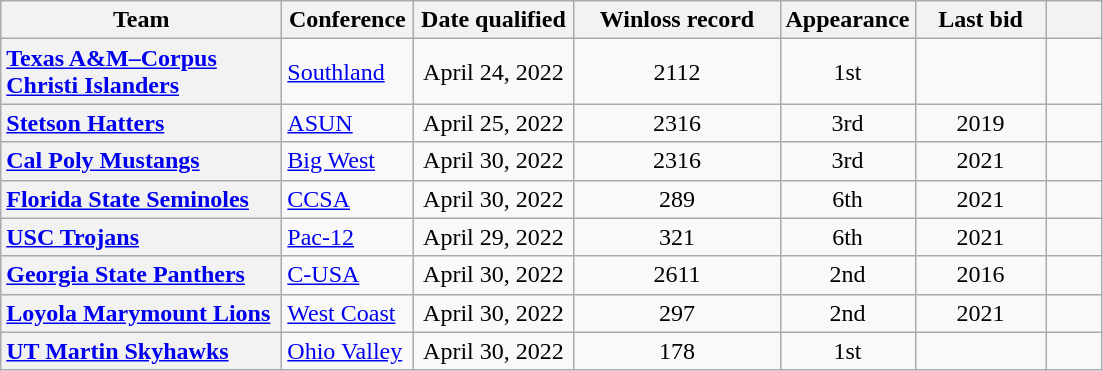<table class="wikitable sortable plainrowheaders">
<tr>
<th scope="col" style="width: 180px;">Team</th>
<th scope="col" style="width: 80px;">Conference</th>
<th scope="col" style="width: 100px;">Date qualified</th>
<th scope="col" style="width: 130px;" data-sort-type="number">Winloss record</th>
<th scope="col" style="width: 80px;" data-sort-type="number">Appearance</th>
<th scope="col" style="width: 80px;">Last bid</th>
<th scope="col" style="width: 30px;"></th>
</tr>
<tr>
<th scope="row" style="text-align:left"><a href='#'>Texas A&M–Corpus Christi Islanders</a></th>
<td><a href='#'>Southland</a></td>
<td align=center>April 24, 2022</td>
<td align=center>2112</td>
<td align=center>1st</td>
<td align=center></td>
<td align=center></td>
</tr>
<tr>
<th scope="row" style="text-align:left"><a href='#'>Stetson Hatters</a></th>
<td><a href='#'>ASUN</a></td>
<td align=center>April 25, 2022</td>
<td align=center>2316</td>
<td align=center>3rd</td>
<td align=center>2019</td>
<td align=center></td>
</tr>
<tr>
<th scope="row" style="text-align:left"><a href='#'>Cal Poly Mustangs</a></th>
<td><a href='#'>Big West</a></td>
<td align=center>April 30, 2022</td>
<td align=center>2316</td>
<td align=center>3rd</td>
<td align=center>2021</td>
<td align=center></td>
</tr>
<tr>
<th scope="row" style="text-align:left"><a href='#'>Florida State Seminoles</a></th>
<td><a href='#'>CCSA</a></td>
<td align=center>April 30, 2022</td>
<td align=center>289</td>
<td align=center>6th</td>
<td align=center>2021</td>
<td align=center></td>
</tr>
<tr>
<th scope="row" style="text-align:left"><a href='#'>USC Trojans</a></th>
<td><a href='#'>Pac-12</a></td>
<td align=center>April 29, 2022</td>
<td align=center>321</td>
<td align=center>6th</td>
<td align=center>2021</td>
<td align=center></td>
</tr>
<tr>
<th scope="row" style="text-align:left"><a href='#'>Georgia State Panthers</a></th>
<td><a href='#'>C-USA</a></td>
<td align=center>April 30, 2022</td>
<td align=center>2611</td>
<td align=center>2nd</td>
<td align=center>2016</td>
<td align=center></td>
</tr>
<tr>
<th scope="row" style="text-align:left"><a href='#'>Loyola Marymount Lions</a></th>
<td><a href='#'>West Coast</a></td>
<td align=center>April 30, 2022</td>
<td align=center>297</td>
<td align=center>2nd</td>
<td align=center>2021</td>
<td align=center></td>
</tr>
<tr>
<th scope="row" style="text-align:left"><a href='#'>UT Martin Skyhawks</a></th>
<td><a href='#'>Ohio Valley</a></td>
<td align=center>April 30, 2022</td>
<td align=center>178</td>
<td align=center>1st</td>
<td align=center></td>
<td align=center></td>
</tr>
</table>
